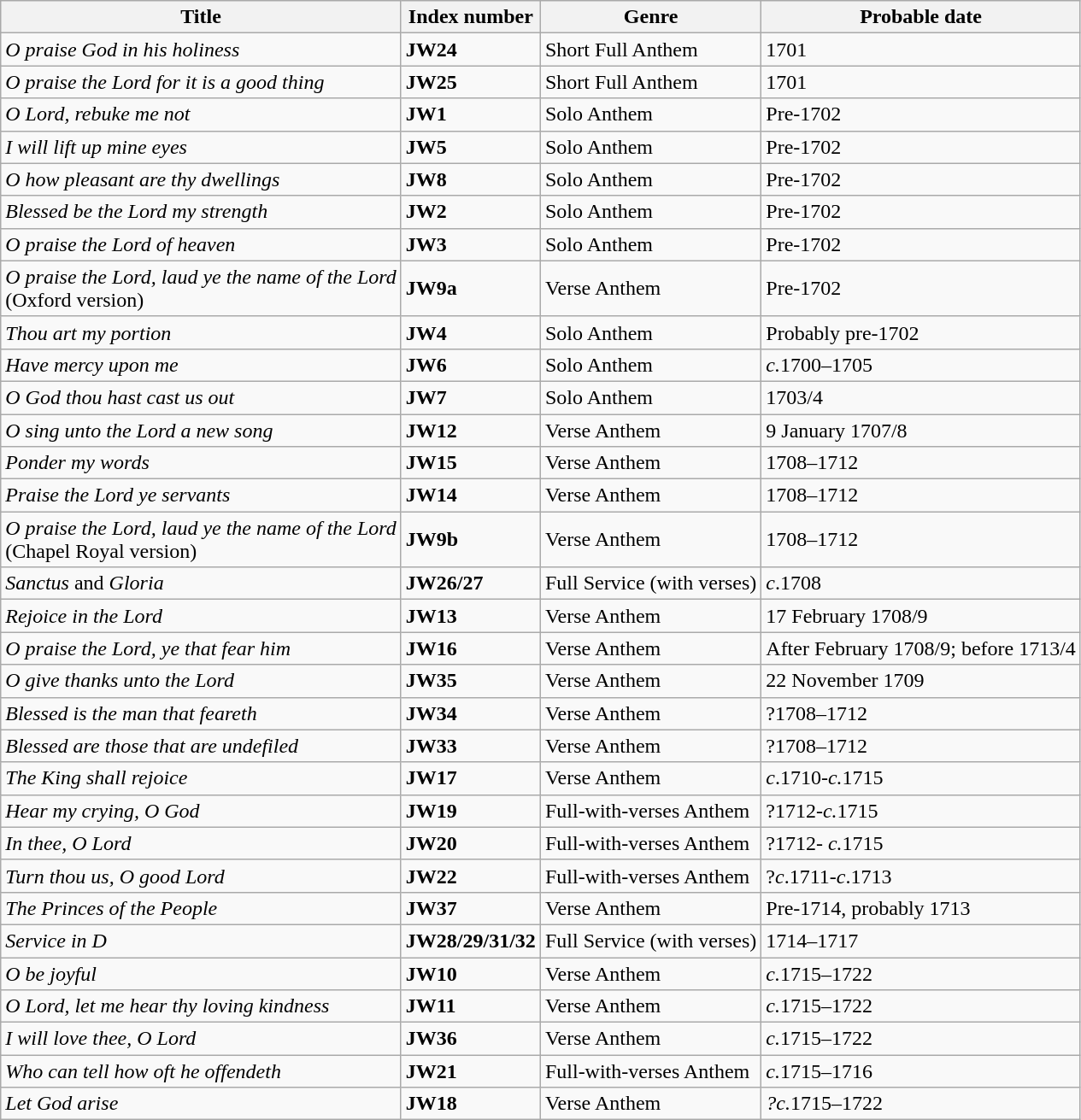<table class="wikitable">
<tr>
<th>Title</th>
<th>Index number</th>
<th>Genre</th>
<th>Probable date</th>
</tr>
<tr>
<td><em>O praise God in his holiness</em></td>
<td><strong>JW24</strong></td>
<td>Short Full Anthem</td>
<td>1701</td>
</tr>
<tr>
<td><em>O praise the Lord for it is a good thing</em></td>
<td><strong>JW25</strong></td>
<td>Short Full Anthem</td>
<td>1701</td>
</tr>
<tr>
<td><em>O Lord, rebuke me not</em></td>
<td><strong>JW1</strong></td>
<td>Solo Anthem</td>
<td>Pre-1702</td>
</tr>
<tr>
<td><em>I will lift up mine eyes</em></td>
<td><strong>JW5</strong></td>
<td>Solo Anthem</td>
<td>Pre-1702</td>
</tr>
<tr>
<td><em>O how pleasant are thy dwellings</em></td>
<td><strong>JW8</strong></td>
<td>Solo Anthem</td>
<td>Pre-1702</td>
</tr>
<tr>
<td><em>Blessed be the Lord my strength</em></td>
<td><strong>JW2</strong></td>
<td>Solo Anthem</td>
<td>Pre-1702</td>
</tr>
<tr>
<td><em>O praise the Lord of heaven</em></td>
<td><strong>JW3</strong></td>
<td>Solo Anthem</td>
<td>Pre-1702</td>
</tr>
<tr>
<td><em>O praise the Lord, laud ye the name of the Lord</em><br>(Oxford version)</td>
<td><strong>JW9a</strong></td>
<td>Verse Anthem</td>
<td>Pre-1702</td>
</tr>
<tr>
<td><em>Thou art my portion</em></td>
<td><strong>JW4</strong></td>
<td>Solo Anthem</td>
<td>Probably pre-1702</td>
</tr>
<tr>
<td><em>Have mercy upon me</em></td>
<td><strong>JW6</strong></td>
<td>Solo Anthem</td>
<td><em>c.</em>1700–1705</td>
</tr>
<tr>
<td><em>O God thou hast cast us out</em></td>
<td><strong>JW7</strong></td>
<td>Solo Anthem</td>
<td>1703/4</td>
</tr>
<tr>
<td><em>O sing unto the Lord a new song</em></td>
<td><strong>JW12</strong></td>
<td>Verse Anthem</td>
<td>9 January 1707/8</td>
</tr>
<tr>
<td><em>Ponder my words</em></td>
<td><strong>JW15</strong></td>
<td>Verse Anthem</td>
<td>1708–1712</td>
</tr>
<tr>
<td><em>Praise the Lord ye servants</em></td>
<td><strong>JW14</strong></td>
<td>Verse Anthem</td>
<td>1708–1712</td>
</tr>
<tr>
<td><em>O praise the Lord, laud ye the name of the Lord</em><br>(Chapel Royal version)</td>
<td><strong>JW9b</strong></td>
<td>Verse Anthem</td>
<td>1708–1712</td>
</tr>
<tr>
<td><em>Sanctus</em> and <em>Gloria</em></td>
<td><strong>JW26/27</strong></td>
<td>Full Service (with verses)</td>
<td><em>c</em>.1708</td>
</tr>
<tr>
<td><em>Rejoice in the Lord</em></td>
<td><strong>JW13</strong></td>
<td>Verse Anthem</td>
<td>17 February 1708/9</td>
</tr>
<tr>
<td><em>O praise the Lord, ye that fear him</em></td>
<td><strong>JW16</strong></td>
<td>Verse Anthem</td>
<td>After February 1708/9; before 1713/4</td>
</tr>
<tr>
<td><em>O give thanks unto the Lord</em></td>
<td><strong>JW35</strong></td>
<td>Verse Anthem</td>
<td>22 November 1709</td>
</tr>
<tr>
<td><em>Blessed is the man that feareth</em></td>
<td><strong>JW34</strong></td>
<td>Verse Anthem</td>
<td>?1708–1712</td>
</tr>
<tr>
<td><em>Blessed are those that are undefiled</em></td>
<td><strong>JW33</strong></td>
<td>Verse Anthem</td>
<td>?1708–1712</td>
</tr>
<tr>
<td><em>The King shall rejoice</em></td>
<td><strong>JW17</strong></td>
<td>Verse Anthem</td>
<td><em>c</em>.1710-<em>c.</em>1715</td>
</tr>
<tr>
<td><em>Hear my crying, O God</em></td>
<td><strong>JW19</strong></td>
<td>Full-with-verses Anthem</td>
<td>?1712-<em>c.</em>1715</td>
</tr>
<tr>
<td><em>In thee, O Lord</em></td>
<td><strong>JW20</strong></td>
<td>Full-with-verses Anthem</td>
<td>?1712- <em>c.</em>1715</td>
</tr>
<tr>
<td><em>Turn thou us, O good Lord</em></td>
<td><strong>JW22</strong></td>
<td>Full-with-verses Anthem</td>
<td>?<em>c</em>.1711-<em>c</em>.1713</td>
</tr>
<tr>
<td><em>The Princes of the People</em></td>
<td><strong>JW37</strong></td>
<td>Verse Anthem</td>
<td>Pre-1714, probably 1713</td>
</tr>
<tr>
<td><em>Service in D</em></td>
<td><strong>JW28/29/31/32</strong></td>
<td>Full Service (with verses)</td>
<td>1714–1717</td>
</tr>
<tr>
<td><em>O be joyful</em></td>
<td><strong>JW10</strong></td>
<td>Verse Anthem</td>
<td><em>c.</em>1715–1722</td>
</tr>
<tr>
<td><em>O Lord, let me hear thy loving kindness</em></td>
<td><strong>JW11</strong></td>
<td>Verse Anthem</td>
<td><em>c.</em>1715–1722</td>
</tr>
<tr>
<td><em>I will love thee, O Lord</em></td>
<td><strong>JW36</strong></td>
<td>Verse Anthem</td>
<td><em>c.</em>1715–1722</td>
</tr>
<tr>
<td><em>Who can tell how oft he offendeth</em></td>
<td><strong>JW21</strong></td>
<td>Full-with-verses Anthem</td>
<td><em>c.</em>1715–1716</td>
</tr>
<tr>
<td><em>Let God arise</em></td>
<td><strong>JW18</strong></td>
<td>Verse Anthem</td>
<td><em>?c.</em>1715–1722</td>
</tr>
</table>
